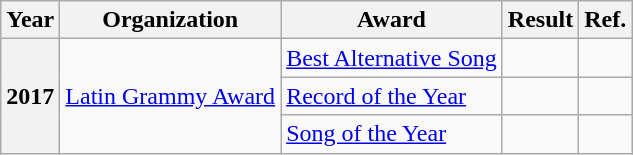<table class="wikitable plainrowheaders">
<tr>
<th>Year</th>
<th>Organization</th>
<th>Award</th>
<th>Result</th>
<th>Ref.</th>
</tr>
<tr>
<th scope="row" rowspan="3">2017</th>
<td rowspan="3"><a href='#'>Latin Grammy Award</a></td>
<td><a href='#'>Best Alternative Song</a></td>
<td></td>
<td style="text-align:center;"></td>
</tr>
<tr>
<td><a href='#'>Record of the Year</a></td>
<td></td>
<td style="text-align:center;"></td>
</tr>
<tr>
<td><a href='#'>Song of the Year</a></td>
<td></td>
<td style="text-align:center;"></td>
</tr>
</table>
